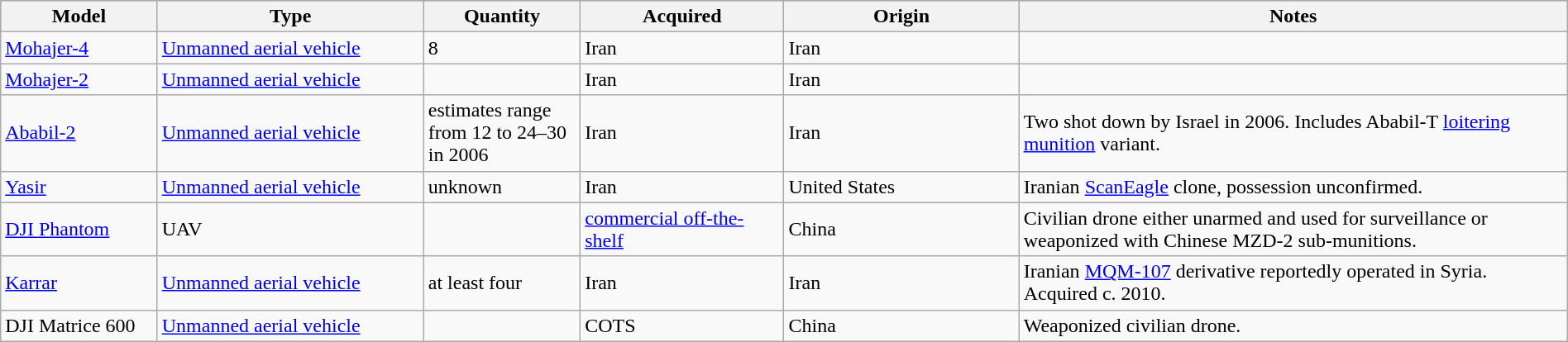<table class="wikitable" style="width:100%;">
<tr style="background:#aabccc;">
<th style="width:10%;">Model</th>
<th style="width:17%;">Type</th>
<th style="width:10%;">Quantity</th>
<th style="width:13%;">Acquired</th>
<th style="width:15%;">Origin</th>
<th>Notes</th>
</tr>
<tr>
<td><a href='#'>Mohajer-4</a></td>
<td><a href='#'>Unmanned aerial vehicle</a></td>
<td>8</td>
<td>Iran</td>
<td>Iran</td>
<td></td>
</tr>
<tr>
<td><a href='#'>Mohajer-2</a></td>
<td><a href='#'>Unmanned aerial vehicle</a></td>
<td></td>
<td>Iran</td>
<td>Iran</td>
<td></td>
</tr>
<tr>
<td><a href='#'>Ababil-2</a></td>
<td><a href='#'>Unmanned aerial vehicle</a></td>
<td>estimates range from 12 to 24–30 in 2006</td>
<td>Iran</td>
<td>Iran</td>
<td>Two shot down by Israel in 2006. Includes Ababil-T <a href='#'>loitering munition</a> variant.</td>
</tr>
<tr>
<td><a href='#'>Yasir</a></td>
<td><a href='#'>Unmanned aerial vehicle</a></td>
<td>unknown</td>
<td>Iran</td>
<td>United States</td>
<td>Iranian <a href='#'>ScanEagle</a> clone, possession unconfirmed.</td>
</tr>
<tr>
<td><a href='#'>DJI Phantom</a></td>
<td>UAV</td>
<td></td>
<td><a href='#'>commercial off-the-shelf</a></td>
<td>China</td>
<td>Civilian drone either unarmed and used for surveillance or weaponized with Chinese MZD-2 sub-munitions.</td>
</tr>
<tr>
<td><a href='#'>Karrar</a></td>
<td><a href='#'>Unmanned aerial vehicle</a></td>
<td>at least four</td>
<td>Iran</td>
<td>Iran</td>
<td>Iranian <a href='#'>MQM-107</a> derivative reportedly operated in Syria. Acquired c. 2010.</td>
</tr>
<tr>
<td>DJI Matrice 600</td>
<td><a href='#'>Unmanned aerial vehicle</a></td>
<td></td>
<td>COTS</td>
<td>China</td>
<td>Weaponized civilian drone.</td>
</tr>
</table>
